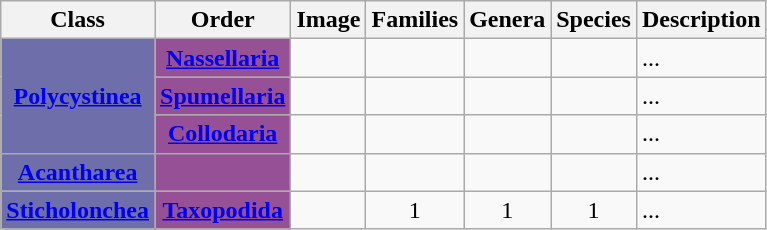<table class="wikitable">
<tr>
<th>Class</th>
<th>Order</th>
<th>Image</th>
<th>Families</th>
<th>Genera</th>
<th>Species</th>
<th>Description</th>
</tr>
<tr>
<th rowspan=3 style="background:rgb(110,110,170)"><a href='#'><span>Polycystinea</span></a></th>
<th style="background:rgb(150,80,150)"><a href='#'><span>Nassellaria</span></a></th>
<td></td>
<td align=center></td>
<td align=center></td>
<td align=center></td>
<td valign="top">...</td>
</tr>
<tr>
<th style="background:rgb(150,80,150)"><a href='#'><span>Spumellaria</span></a></th>
<td></td>
<td align="center"></td>
<td align="center"></td>
<td align="center"></td>
<td valign="top">...</td>
</tr>
<tr>
<th style="background:rgb(150,80,150)"><a href='#'><span>Collodaria</span></a></th>
<td></td>
<td align="center"></td>
<td align="center"></td>
<td align="center"></td>
<td valign="top">...</td>
</tr>
<tr>
<th style="background:rgb(110,110,170)"><a href='#'><span>Acantharea</span></a></th>
<th style="background:rgb(150,80,150)"></th>
<td></td>
<td align="center"></td>
<td align="center"></td>
<td align="center"></td>
<td valign="top">...</td>
</tr>
<tr>
<th style="background:rgb(110,110,170)"><a href='#'><span>Sticholonchea</span></a></th>
<th style="background:rgb(150,80,150)"><a href='#'><span>Taxopodida</span></a></th>
<td></td>
<td align="center">1</td>
<td align="center">1</td>
<td align="center">1</td>
<td valign="top">...</td>
</tr>
</table>
